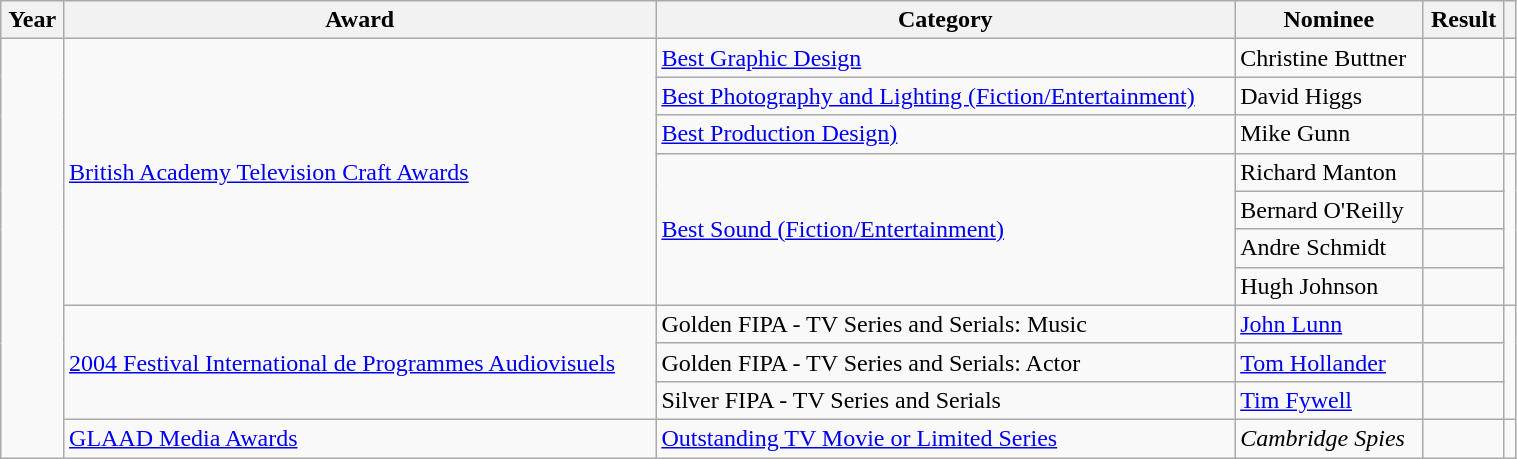<table width="80%" class="wikitable">
<tr>
<th>Year</th>
<th>Award</th>
<th>Category</th>
<th>Nominee</th>
<th>Result</th>
<th></th>
</tr>
<tr>
<td rowspan="11"></td>
<td rowspan="7"><a href='#'>British Academy Television Craft Awards</a></td>
<td><a href='#'>Best Graphic Design</a></td>
<td>Christine Buttner</td>
<td></td>
<td></td>
</tr>
<tr>
<td><a href='#'>Best Photography and Lighting (Fiction/Entertainment)</a></td>
<td>David Higgs</td>
<td></td>
<td></td>
</tr>
<tr>
<td><a href='#'>Best Production Design)</a></td>
<td>Mike Gunn</td>
<td></td>
<td></td>
</tr>
<tr>
<td rowspan="4"><a href='#'>Best Sound (Fiction/Entertainment)</a></td>
<td>Richard Manton</td>
<td></td>
<td rowspan="4"></td>
</tr>
<tr>
<td>Bernard O'Reilly</td>
<td></td>
</tr>
<tr>
<td>Andre Schmidt</td>
<td></td>
</tr>
<tr>
<td>Hugh Johnson</td>
<td></td>
</tr>
<tr>
<td rowspan="3"><a href='#'>2004 Festival International de Programmes Audiovisuels</a></td>
<td>Golden FIPA - TV Series and Serials: Music</td>
<td><a href='#'>John Lunn</a></td>
<td></td>
<td rowspan="3"></td>
</tr>
<tr>
<td>Golden FIPA - TV Series and Serials: Actor</td>
<td><a href='#'>Tom Hollander</a></td>
<td></td>
</tr>
<tr>
<td>Silver FIPA - TV Series and Serials</td>
<td><a href='#'>Tim Fywell</a></td>
<td></td>
</tr>
<tr>
<td><a href='#'>GLAAD Media Awards</a></td>
<td><a href='#'>Outstanding TV Movie or Limited Series</a></td>
<td><em>Cambridge Spies</em></td>
<td></td>
<td></td>
</tr>
</table>
